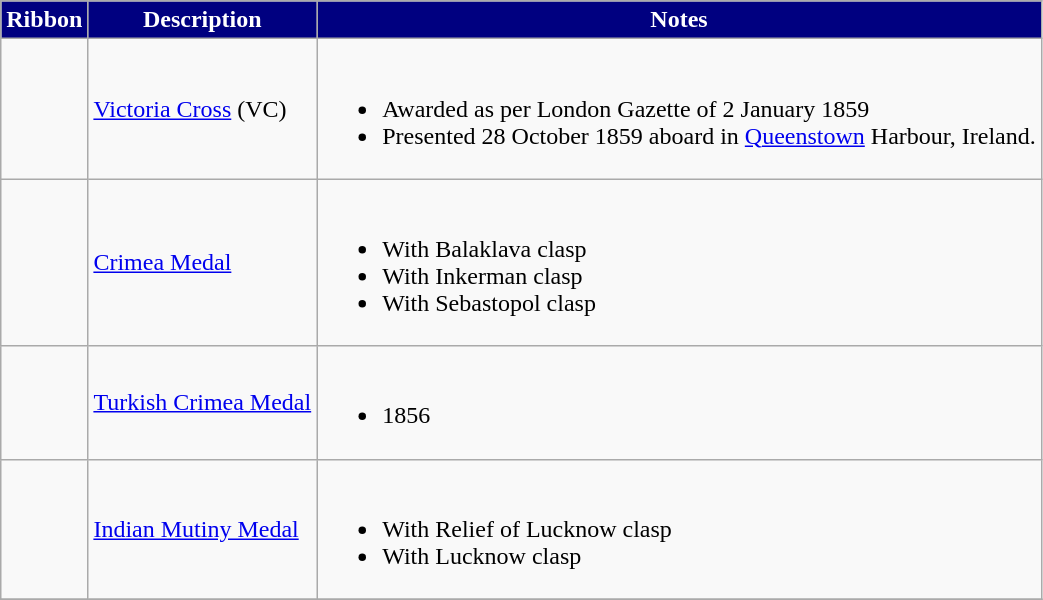<table class="wikitable">
<tr style="background:Navy;color:White" align="center">
<td><strong>Ribbon</strong></td>
<td><strong>Description</strong></td>
<td><strong>Notes</strong></td>
</tr>
<tr>
<td></td>
<td><a href='#'>Victoria Cross</a> (VC)</td>
<td><br><ul><li>Awarded as per London Gazette of 2 January 1859 </li><li>Presented 28 October 1859 aboard  in <a href='#'>Queenstown</a> Harbour, Ireland.</li></ul></td>
</tr>
<tr>
<td></td>
<td><a href='#'>Crimea Medal</a></td>
<td><br><ul><li>With Balaklava clasp </li><li>With Inkerman clasp </li><li>With Sebastopol clasp </li></ul></td>
</tr>
<tr>
<td></td>
<td><a href='#'>Turkish Crimea Medal</a></td>
<td><br><ul><li>1856</li></ul></td>
</tr>
<tr>
<td></td>
<td><a href='#'>Indian Mutiny Medal</a></td>
<td><br><ul><li>With Relief of Lucknow clasp </li><li>With Lucknow clasp </li></ul></td>
</tr>
<tr>
</tr>
</table>
